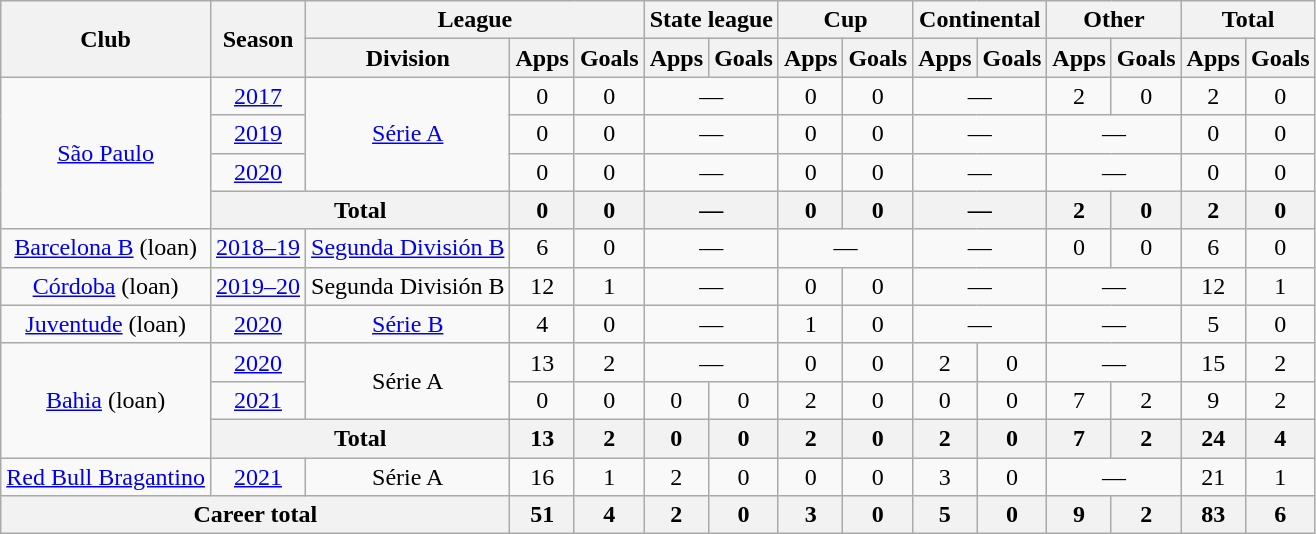<table class="wikitable" style="text-align: center">
<tr>
<th rowspan="2">Club</th>
<th rowspan="2">Season</th>
<th colspan="3">League</th>
<th colspan="2">State league</th>
<th colspan="2">Cup</th>
<th colspan="2">Continental</th>
<th colspan="2">Other</th>
<th colspan="2">Total</th>
</tr>
<tr>
<th>Division</th>
<th>Apps</th>
<th>Goals</th>
<th>Apps</th>
<th>Goals</th>
<th>Apps</th>
<th>Goals</th>
<th>Apps</th>
<th>Goals</th>
<th>Apps</th>
<th>Goals</th>
<th>Apps</th>
<th>Goals</th>
</tr>
<tr>
<td rowspan="4"><a href='#'>São Paulo</a></td>
<td><a href='#'>2017</a></td>
<td rowspan="3"><a href='#'>Série A</a></td>
<td>0</td>
<td>0</td>
<td colspan="2">—</td>
<td>0</td>
<td>0</td>
<td colspan="2">—</td>
<td>2</td>
<td>0</td>
<td>2</td>
<td>0</td>
</tr>
<tr>
<td><a href='#'>2019</a></td>
<td>0</td>
<td>0</td>
<td colspan="2">—</td>
<td>0</td>
<td>0</td>
<td colspan="2">—</td>
<td colspan="2">—</td>
<td>0</td>
<td>0</td>
</tr>
<tr>
<td><a href='#'>2020</a></td>
<td>0</td>
<td>0</td>
<td colspan="2">—</td>
<td>0</td>
<td>0</td>
<td colspan="2">—</td>
<td colspan="2">—</td>
<td>0</td>
<td>0</td>
</tr>
<tr>
<th colspan="2">Total</th>
<th>0</th>
<th>0</th>
<th colspan="2">—</th>
<th>0</th>
<th>0</th>
<th colspan="2">—</th>
<th>2</th>
<th>0</th>
<th>2</th>
<th>0</th>
</tr>
<tr>
<td><a href='#'>Barcelona B</a> (loan)</td>
<td><a href='#'>2018–19</a></td>
<td><a href='#'>Segunda División B</a></td>
<td>6</td>
<td>0</td>
<td colspan="2">—</td>
<td colspan="2">—</td>
<td colspan="2">—</td>
<td>0</td>
<td>0</td>
<td>6</td>
<td>0</td>
</tr>
<tr>
<td><a href='#'>Córdoba</a> (loan)</td>
<td><a href='#'>2019–20</a></td>
<td>Segunda División B</td>
<td>12</td>
<td>1</td>
<td colspan="2">—</td>
<td>0</td>
<td>0</td>
<td colspan="2">—</td>
<td colspan="2">—</td>
<td>12</td>
<td>1</td>
</tr>
<tr>
<td><a href='#'>Juventude</a> (loan)</td>
<td><a href='#'>2020</a></td>
<td><a href='#'>Série B</a></td>
<td>4</td>
<td>0</td>
<td colspan="2">—</td>
<td>1</td>
<td>0</td>
<td colspan="2">—</td>
<td colspan="2">—</td>
<td>5</td>
<td>0</td>
</tr>
<tr>
<td rowspan="3"><a href='#'>Bahia</a> (loan)</td>
<td><a href='#'>2020</a></td>
<td rowspan="2">Série A</td>
<td>13</td>
<td>2</td>
<td colspan="2">—</td>
<td>0</td>
<td>0</td>
<td>2</td>
<td>0</td>
<td colspan="2">—</td>
<td>15</td>
<td>2</td>
</tr>
<tr>
<td><a href='#'>2021</a></td>
<td>0</td>
<td>0</td>
<td>0</td>
<td>0</td>
<td>2</td>
<td>0</td>
<td>0</td>
<td>0</td>
<td>7</td>
<td>2</td>
<td>9</td>
<td>2</td>
</tr>
<tr>
<th colspan="2">Total</th>
<th>13</th>
<th>2</th>
<th>0</th>
<th>0</th>
<th>2</th>
<th>0</th>
<th>2</th>
<th>0</th>
<th>7</th>
<th>2</th>
<th>24</th>
<th>4</th>
</tr>
<tr>
<td><a href='#'>Red Bull Bragantino</a></td>
<td><a href='#'>2021</a></td>
<td>Série A</td>
<td>16</td>
<td>1</td>
<td>2</td>
<td>0</td>
<td>0</td>
<td>0</td>
<td>3</td>
<td>0</td>
<td colspan="2">—</td>
<td>21</td>
<td>1</td>
</tr>
<tr>
<th colspan="3"><strong>Career total</strong></th>
<th>51</th>
<th>4</th>
<th>2</th>
<th>0</th>
<th>3</th>
<th>0</th>
<th>5</th>
<th>0</th>
<th>9</th>
<th>2</th>
<th>83</th>
<th>6</th>
</tr>
</table>
